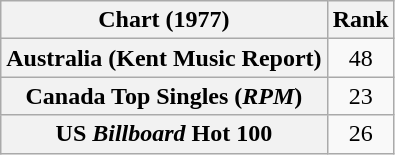<table class="wikitable sortable plainrowheaders" style="text-align:center">
<tr>
<th scope="col">Chart (1977)</th>
<th scope="col">Rank</th>
</tr>
<tr>
<th scope="row">Australia (Kent Music Report)</th>
<td style="text-align:center;">48</td>
</tr>
<tr>
<th scope="row">Canada Top Singles (<em>RPM</em>)</th>
<td style="text-align:center;">23</td>
</tr>
<tr>
<th scope="row">US <em>Billboard</em> Hot 100</th>
<td style="text-align:center;">26</td>
</tr>
</table>
